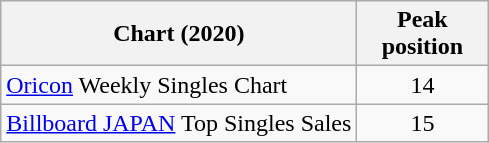<table class="wikitable plainrowheaders" style="text-align:center;">
<tr>
<th>Chart (2020)</th>
<th style="width:5em;">Peak position</th>
</tr>
<tr>
<td style="text-align:left;"><a href='#'>Oricon</a> Weekly Singles Chart</td>
<td>14</td>
</tr>
<tr>
<td style="text-align:left;"><a href='#'>Billboard JAPAN</a> Top Singles Sales</td>
<td>15</td>
</tr>
</table>
